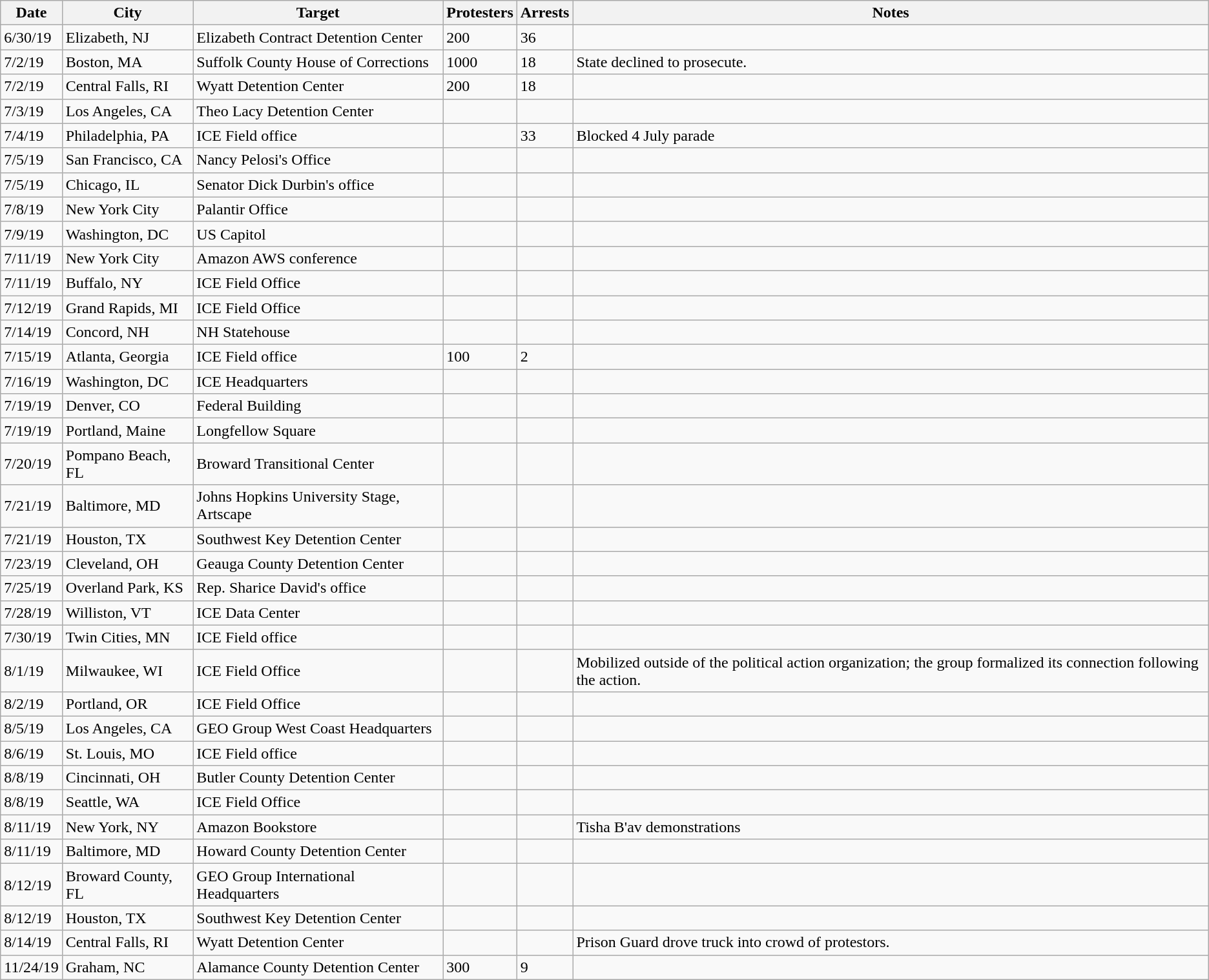<table class="wikitable">
<tr>
<th>Date</th>
<th>City</th>
<th>Target</th>
<th>Protesters</th>
<th>Arrests</th>
<th>Notes</th>
</tr>
<tr>
<td>6/30/19</td>
<td>Elizabeth, NJ</td>
<td>Elizabeth Contract Detention Center</td>
<td>200</td>
<td>36</td>
<td></td>
</tr>
<tr>
<td>7/2/19</td>
<td>Boston, MA</td>
<td>Suffolk County House of Corrections</td>
<td>1000</td>
<td>18</td>
<td>State declined to prosecute.</td>
</tr>
<tr>
<td>7/2/19</td>
<td>Central Falls, RI</td>
<td>Wyatt Detention Center</td>
<td>200 </td>
<td>18</td>
<td></td>
</tr>
<tr>
<td>7/3/19</td>
<td>Los Angeles, CA</td>
<td>Theo Lacy Detention Center</td>
<td></td>
<td></td>
<td></td>
</tr>
<tr>
<td>7/4/19</td>
<td>Philadelphia, PA</td>
<td>ICE Field office</td>
<td></td>
<td>33</td>
<td>Blocked 4 July parade</td>
</tr>
<tr>
<td>7/5/19</td>
<td>San Francisco, CA</td>
<td>Nancy Pelosi's Office</td>
<td></td>
<td></td>
<td></td>
</tr>
<tr>
<td>7/5/19</td>
<td>Chicago, IL</td>
<td>Senator Dick Durbin's office</td>
<td></td>
<td></td>
<td></td>
</tr>
<tr>
<td>7/8/19</td>
<td>New York City</td>
<td>Palantir Office</td>
<td></td>
<td></td>
<td></td>
</tr>
<tr>
<td>7/9/19</td>
<td>Washington, DC</td>
<td>US Capitol</td>
<td></td>
<td></td>
<td></td>
</tr>
<tr>
<td>7/11/19</td>
<td>New York City</td>
<td>Amazon AWS conference</td>
<td></td>
<td></td>
<td></td>
</tr>
<tr>
<td>7/11/19</td>
<td>Buffalo, NY</td>
<td>ICE Field Office</td>
<td></td>
<td></td>
<td></td>
</tr>
<tr>
<td>7/12/19</td>
<td>Grand Rapids, MI</td>
<td>ICE Field Office</td>
<td></td>
<td></td>
<td></td>
</tr>
<tr>
<td>7/14/19</td>
<td>Concord, NH</td>
<td>NH Statehouse</td>
<td></td>
<td></td>
<td></td>
</tr>
<tr>
<td>7/15/19</td>
<td>Atlanta, Georgia</td>
<td>ICE Field office</td>
<td>100</td>
<td>2</td>
<td></td>
</tr>
<tr>
<td>7/16/19</td>
<td>Washington, DC</td>
<td>ICE Headquarters</td>
<td></td>
<td></td>
<td></td>
</tr>
<tr>
<td>7/19/19</td>
<td>Denver, CO</td>
<td>Federal Building</td>
<td></td>
<td></td>
<td></td>
</tr>
<tr>
<td>7/19/19</td>
<td>Portland, Maine</td>
<td>Longfellow Square</td>
<td></td>
<td></td>
<td></td>
</tr>
<tr>
<td>7/20/19</td>
<td>Pompano Beach, FL</td>
<td>Broward Transitional Center</td>
<td></td>
<td></td>
<td></td>
</tr>
<tr>
<td>7/21/19</td>
<td>Baltimore, MD</td>
<td>Johns Hopkins University Stage, Artscape</td>
<td></td>
<td></td>
<td></td>
</tr>
<tr>
<td>7/21/19</td>
<td>Houston, TX</td>
<td>Southwest Key Detention Center</td>
<td></td>
<td></td>
<td></td>
</tr>
<tr>
<td>7/23/19</td>
<td>Cleveland, OH</td>
<td>Geauga County Detention Center</td>
<td></td>
<td></td>
<td></td>
</tr>
<tr>
<td>7/25/19</td>
<td>Overland Park, KS</td>
<td>Rep. Sharice David's office</td>
<td></td>
<td></td>
<td></td>
</tr>
<tr>
<td>7/28/19</td>
<td>Williston, VT</td>
<td>ICE Data Center</td>
<td></td>
<td></td>
<td></td>
</tr>
<tr>
<td>7/30/19</td>
<td>Twin Cities, MN</td>
<td>ICE Field office</td>
<td></td>
<td></td>
<td></td>
</tr>
<tr>
<td>8/1/19</td>
<td>Milwaukee, WI</td>
<td>ICE Field Office</td>
<td></td>
<td></td>
<td>Mobilized outside of the political action organization; the group formalized its connection following the action.</td>
</tr>
<tr>
<td>8/2/19</td>
<td>Portland, OR</td>
<td>ICE Field Office</td>
<td></td>
<td></td>
<td></td>
</tr>
<tr>
<td>8/5/19</td>
<td>Los Angeles, CA</td>
<td>GEO Group West Coast Headquarters</td>
<td></td>
<td></td>
<td></td>
</tr>
<tr>
<td>8/6/19</td>
<td>St. Louis, MO</td>
<td>ICE Field office</td>
<td></td>
<td></td>
<td></td>
</tr>
<tr>
<td>8/8/19</td>
<td>Cincinnati, OH</td>
<td>Butler County Detention Center</td>
<td></td>
<td></td>
<td></td>
</tr>
<tr>
<td>8/8/19</td>
<td>Seattle, WA</td>
<td>ICE Field Office</td>
<td></td>
<td></td>
<td></td>
</tr>
<tr>
<td>8/11/19</td>
<td>New York, NY</td>
<td>Amazon Bookstore</td>
<td></td>
<td></td>
<td>Tisha B'av demonstrations</td>
</tr>
<tr>
<td>8/11/19</td>
<td>Baltimore, MD</td>
<td>Howard County Detention Center</td>
<td></td>
<td></td>
<td></td>
</tr>
<tr>
<td>8/12/19</td>
<td>Broward County, FL</td>
<td>GEO Group International Headquarters</td>
<td></td>
<td></td>
<td></td>
</tr>
<tr>
<td>8/12/19</td>
<td>Houston, TX</td>
<td>Southwest Key Detention Center</td>
<td></td>
<td></td>
<td></td>
</tr>
<tr>
<td>8/14/19</td>
<td>Central Falls, RI</td>
<td>Wyatt Detention Center</td>
<td></td>
<td></td>
<td>Prison Guard drove truck into crowd of protestors.</td>
</tr>
<tr>
<td>11/24/19</td>
<td>Graham, NC</td>
<td>Alamance County Detention Center</td>
<td>300</td>
<td>9</td>
<td></td>
</tr>
</table>
